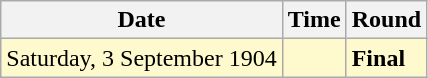<table class="wikitable">
<tr>
<th>Date</th>
<th>Time</th>
<th>Round</th>
</tr>
<tr style=background:lemonchiffon>
<td>Saturday, 3 September 1904</td>
<td></td>
<td><strong>Final</strong></td>
</tr>
</table>
